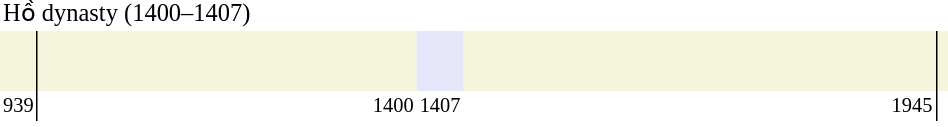<table width="50%" cellpadding="2" cellspacing="0" style="text-align: right; font-size: 85%; border-bottom: 4px solid #FFFFFF">
<tr>
<td colspan="4" align="left"><big>Hồ dynasty (1400–1407)</big></td>
</tr>
<tr style="background-color: #F5F5DC; height:40px;">
<td width="10" style="border-right: 1px solid #000000"> </td>
<td width="44%"> </td>
<td width="1%" style="background:#E6E6FA"> </td>
<td width="55%"> </td>
<td width="10" style="border-left: 1px solid #000000"> </td>
</tr>
<tr>
<td style="border-right: 1px solid #000000">939</td>
<td>1400</td>
<td>1407</td>
<td>1945</td>
<td style="border-left: 1px solid #000000"> </td>
</tr>
</table>
